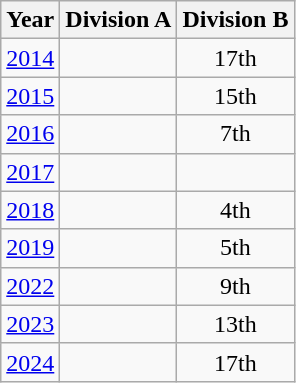<table class="wikitable" style="text-align:center">
<tr>
<th>Year</th>
<th>Division A</th>
<th>Division B</th>
</tr>
<tr>
<td><a href='#'>2014</a></td>
<td></td>
<td>17th</td>
</tr>
<tr>
<td><a href='#'>2015</a></td>
<td></td>
<td>15th</td>
</tr>
<tr>
<td><a href='#'>2016</a></td>
<td></td>
<td>7th</td>
</tr>
<tr>
<td><a href='#'>2017</a></td>
<td></td>
<td></td>
</tr>
<tr>
<td><a href='#'>2018</a></td>
<td></td>
<td>4th</td>
</tr>
<tr>
<td><a href='#'>2019</a></td>
<td></td>
<td>5th</td>
</tr>
<tr>
<td><a href='#'>2022</a></td>
<td></td>
<td>9th</td>
</tr>
<tr>
<td><a href='#'>2023</a></td>
<td></td>
<td>13th</td>
</tr>
<tr>
<td><a href='#'>2024</a></td>
<td></td>
<td>17th</td>
</tr>
</table>
